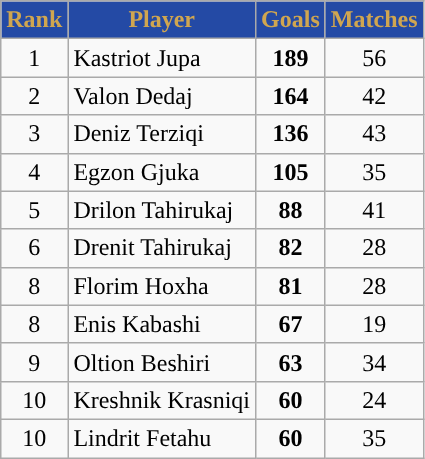<table class="wikitable" style="text-align: center;">
<tr>
<th style="background: #244AA5; color: #D0A650;">Rank</th>
<th style="background: #244AA5; color: #D0A650; width="150px";>Player</th>
<th style="background: #244AA5; color: #D0A650;">Goals</th>
<th style="background: #244AA5; color: #D0A650;">Matches</th>
</tr>
<tr>
<td>1</td>
<td align="left">Kastriot Jupa</td>
<td><strong>189</strong></td>
<td>56</td>
</tr>
<tr>
<td>2</td>
<td align="left">Valon Dedaj</td>
<td><strong>164</strong></td>
<td>42</td>
</tr>
<tr>
<td>3</td>
<td align="left">Deniz Terziqi</td>
<td><strong>136</strong></td>
<td>43</td>
</tr>
<tr>
<td>4</td>
<td align="left">Egzon Gjuka</td>
<td><strong>105</strong></td>
<td>35</td>
</tr>
<tr>
<td>5</td>
<td align="left">Drilon Tahirukaj</td>
<td><strong>88</strong></td>
<td>41</td>
</tr>
<tr>
<td>6</td>
<td align="left">Drenit Tahirukaj</td>
<td><strong>82</strong></td>
<td>28</td>
</tr>
<tr>
<td>8</td>
<td align="left">Florim Hoxha</td>
<td><strong>81</strong></td>
<td>28</td>
</tr>
<tr>
<td>8</td>
<td align="left">Enis Kabashi</td>
<td><strong>67</strong></td>
<td>19</td>
</tr>
<tr>
<td>9</td>
<td align="left">Oltion Beshiri</td>
<td><strong>63</strong></td>
<td>34</td>
</tr>
<tr>
<td>10</td>
<td align="left">Kreshnik Krasniqi</td>
<td><strong>60</strong></td>
<td>24</td>
</tr>
<tr>
<td>10</td>
<td align="left">Lindrit Fetahu</td>
<td><strong>60</strong></td>
<td>35</td>
</tr>
</table>
